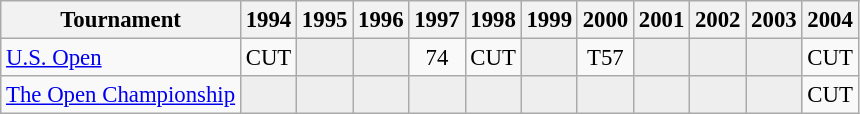<table class="wikitable" style="font-size:95%;text-align:center;">
<tr>
<th>Tournament</th>
<th>1994</th>
<th>1995</th>
<th>1996</th>
<th>1997</th>
<th>1998</th>
<th>1999</th>
<th>2000</th>
<th>2001</th>
<th>2002</th>
<th>2003</th>
<th>2004</th>
</tr>
<tr>
<td align=left><a href='#'>U.S. Open</a></td>
<td>CUT</td>
<td style="background:#eeeeee;"></td>
<td style="background:#eeeeee;"></td>
<td>74</td>
<td>CUT</td>
<td style="background:#eeeeee;"></td>
<td>T57</td>
<td style="background:#eeeeee;"></td>
<td style="background:#eeeeee;"></td>
<td style="background:#eeeeee;"></td>
<td>CUT</td>
</tr>
<tr>
<td align=left><a href='#'>The Open Championship</a></td>
<td style="background:#eeeeee;"></td>
<td style="background:#eeeeee;"></td>
<td style="background:#eeeeee;"></td>
<td style="background:#eeeeee;"></td>
<td style="background:#eeeeee;"></td>
<td style="background:#eeeeee;"></td>
<td style="background:#eeeeee;"></td>
<td style="background:#eeeeee;"></td>
<td style="background:#eeeeee;"></td>
<td style="background:#eeeeee;"></td>
<td>CUT</td>
</tr>
</table>
